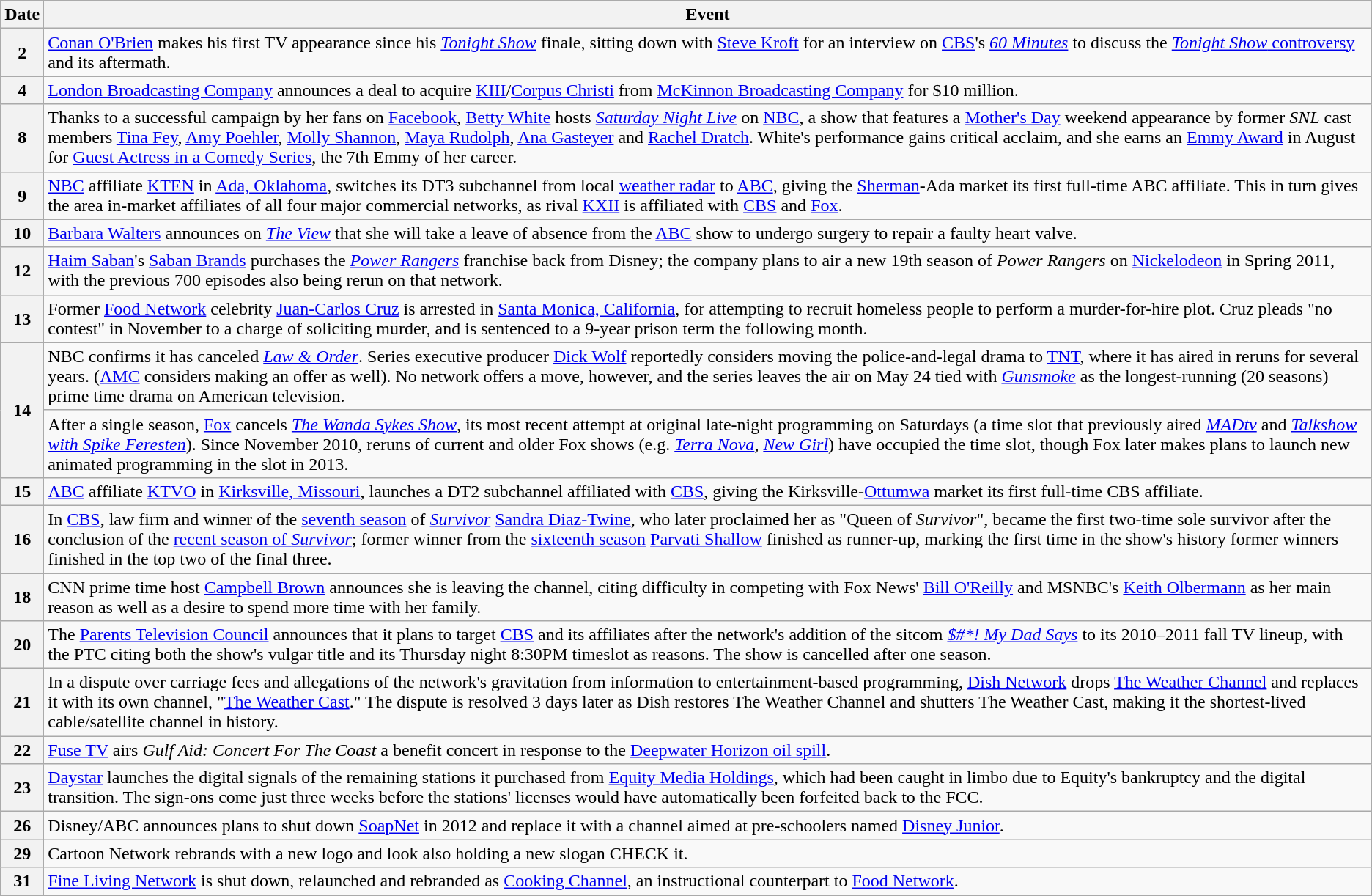<table class="wikitable">
<tr>
<th>Date</th>
<th>Event</th>
</tr>
<tr>
<th style="text-align:center;"><strong>2</strong></th>
<td><a href='#'>Conan O'Brien</a> makes his first TV appearance since his <em><a href='#'>Tonight Show</a></em> finale, sitting down with <a href='#'>Steve Kroft</a> for an interview on <a href='#'>CBS</a>'s <em><a href='#'>60 Minutes</a></em> to discuss the <a href='#'><em>Tonight Show</em> controversy</a> and its aftermath.</td>
</tr>
<tr>
<th style="text-align:center;"><strong>4</strong></th>
<td><a href='#'>London Broadcasting Company</a> announces a deal to acquire <a href='#'>KIII</a>/<a href='#'>Corpus Christi</a> from <a href='#'>McKinnon Broadcasting Company</a> for $10 million.</td>
</tr>
<tr>
<th style="text-align:center;"><strong>8</strong></th>
<td>Thanks to a successful campaign by her fans on <a href='#'>Facebook</a>, <a href='#'>Betty White</a> hosts <em><a href='#'>Saturday Night Live</a></em> on <a href='#'>NBC</a>, a show that features a <a href='#'>Mother's Day</a> weekend appearance by former <em>SNL</em> cast members <a href='#'>Tina Fey</a>, <a href='#'>Amy Poehler</a>, <a href='#'>Molly Shannon</a>, <a href='#'>Maya Rudolph</a>, <a href='#'>Ana Gasteyer</a> and <a href='#'>Rachel Dratch</a>. White's performance gains critical acclaim, and she earns an <a href='#'>Emmy Award</a> in August for <a href='#'>Guest Actress in a Comedy Series</a>, the 7th Emmy of her career.</td>
</tr>
<tr>
<th style="text-align:center;"><strong>9</strong></th>
<td><a href='#'>NBC</a> affiliate <a href='#'>KTEN</a> in <a href='#'>Ada, Oklahoma</a>, switches its DT3 subchannel from local <a href='#'>weather radar</a> to <a href='#'>ABC</a>, giving the <a href='#'>Sherman</a>-Ada market its first full-time ABC affiliate. This in turn gives the area in-market affiliates of all four major commercial networks, as rival <a href='#'>KXII</a> is affiliated with <a href='#'>CBS</a> and <a href='#'>Fox</a>.</td>
</tr>
<tr>
<th style="text-align:center;"><strong>10</strong></th>
<td><a href='#'>Barbara Walters</a> announces on <em><a href='#'>The View</a></em> that she will take a leave of absence from the <a href='#'>ABC</a> show to undergo surgery to repair a faulty heart valve.</td>
</tr>
<tr>
<th style="text-align:center;"><strong>12</strong></th>
<td><a href='#'>Haim Saban</a>'s <a href='#'>Saban Brands</a> purchases the <em><a href='#'>Power Rangers</a></em> franchise back from Disney; the company plans to air a new 19th season of <em>Power Rangers</em> on <a href='#'>Nickelodeon</a> in Spring 2011, with the previous 700 episodes also being rerun on that network.</td>
</tr>
<tr>
<th style="text-align:center;"><strong>13</strong></th>
<td>Former <a href='#'>Food Network</a> celebrity <a href='#'>Juan-Carlos Cruz</a> is arrested in <a href='#'>Santa Monica, California</a>, for attempting to recruit homeless people to perform a murder-for-hire plot. Cruz pleads "no contest" in November to a charge of soliciting murder, and is sentenced to a 9-year prison term the following month.</td>
</tr>
<tr>
<th style="text-align:center;" rowspan="2"><strong>14</strong></th>
<td>NBC confirms it has canceled <em><a href='#'>Law & Order</a></em>. Series executive producer <a href='#'>Dick Wolf</a> reportedly considers moving the police-and-legal drama to <a href='#'>TNT</a>, where it has aired in reruns for several years. (<a href='#'>AMC</a> considers making an offer as well). No network offers a move, however, and the series leaves the air on May 24 tied with <em><a href='#'>Gunsmoke</a></em> as the longest-running (20 seasons) prime time drama on American television.</td>
</tr>
<tr>
<td>After a single season, <a href='#'>Fox</a> cancels <em><a href='#'>The Wanda Sykes Show</a></em>, its most recent attempt at original late-night programming on Saturdays (a time slot that previously aired <em><a href='#'>MADtv</a></em> and <em><a href='#'>Talkshow with Spike Feresten</a></em>). Since November 2010, reruns of current and older Fox shows (e.g. <em><a href='#'>Terra Nova</a></em>, <em><a href='#'>New Girl</a></em>) have occupied the time slot, though Fox later makes plans to launch new animated programming in the slot in 2013.</td>
</tr>
<tr>
<th style="text-align:center;"><strong>15</strong></th>
<td><a href='#'>ABC</a> affiliate <a href='#'>KTVO</a> in <a href='#'>Kirksville, Missouri</a>, launches a DT2 subchannel affiliated with <a href='#'>CBS</a>, giving the Kirksville-<a href='#'>Ottumwa</a> market its first full-time CBS affiliate.</td>
</tr>
<tr>
<th style="text-align:center;"><strong>16</strong></th>
<td>In <a href='#'>CBS</a>, law firm and winner of the <a href='#'>seventh season</a> of <em><a href='#'>Survivor</a></em> <a href='#'>Sandra Diaz-Twine</a>, who later proclaimed her as "Queen of <em>Survivor</em>", became the first two-time sole survivor after the conclusion of the <a href='#'>recent season of <em>Survivor</em></a>; former winner from the <a href='#'>sixteenth season</a> <a href='#'>Parvati Shallow</a> finished as runner-up, marking the first time in the show's history former winners finished in the top two of the final three.</td>
</tr>
<tr>
<th style="text-align:center;"><strong>18</strong></th>
<td>CNN prime time host <a href='#'>Campbell Brown</a> announces she is leaving the channel, citing difficulty in competing with Fox News' <a href='#'>Bill O'Reilly</a> and MSNBC's <a href='#'>Keith Olbermann</a> as her main reason as well as a desire to spend more time with her family.</td>
</tr>
<tr>
<th style="text-align:center;"><strong>20</strong></th>
<td>The <a href='#'>Parents Television Council</a> announces that it plans to target <a href='#'>CBS</a> and its affiliates after the network's addition of the sitcom <em><a href='#'>$#*! My Dad Says</a></em> to its 2010–2011 fall TV lineup, with the PTC citing both the show's vulgar title and its Thursday night 8:30PM timeslot as reasons. The show is cancelled after one season.</td>
</tr>
<tr>
<th style="text-align:center;"><strong>21</strong></th>
<td>In a dispute over carriage fees and allegations of the network's gravitation from information to entertainment-based programming, <a href='#'>Dish Network</a> drops <a href='#'>The Weather Channel</a> and replaces it with its own channel, "<a href='#'>The Weather Cast</a>."  The dispute is resolved 3 days later as Dish restores The Weather Channel and shutters The Weather Cast, making it the shortest-lived cable/satellite channel in history.</td>
</tr>
<tr>
<th style="text-align:center;"><strong>22</strong></th>
<td><a href='#'>Fuse TV</a> airs <em>Gulf Aid: Concert For The Coast</em> a benefit concert in response to the <a href='#'>Deepwater Horizon oil spill</a>.</td>
</tr>
<tr>
<th style="text-align:center;"><strong>23</strong></th>
<td><a href='#'>Daystar</a> launches the digital signals of the remaining stations it purchased from <a href='#'>Equity Media Holdings</a>, which had been caught in limbo due to Equity's bankruptcy and the digital transition. The sign-ons come just three weeks before the stations' licenses would have automatically been forfeited back to the FCC.</td>
</tr>
<tr>
<th style="text-align:center;"><strong>26</strong></th>
<td>Disney/ABC announces plans to shut down <a href='#'>SoapNet</a> in 2012 and replace it with a channel aimed at pre-schoolers named <a href='#'>Disney Junior</a>.</td>
</tr>
<tr>
<th style="text-align:center;"><strong>29</strong></th>
<td>Cartoon Network rebrands with a new logo and look also holding a new slogan CHECK it.</td>
</tr>
<tr>
<th style="text-align:center;"><strong>31</strong></th>
<td><a href='#'>Fine Living Network</a> is shut down, relaunched and rebranded as <a href='#'>Cooking Channel</a>, an instructional counterpart to <a href='#'>Food Network</a>.</td>
</tr>
</table>
